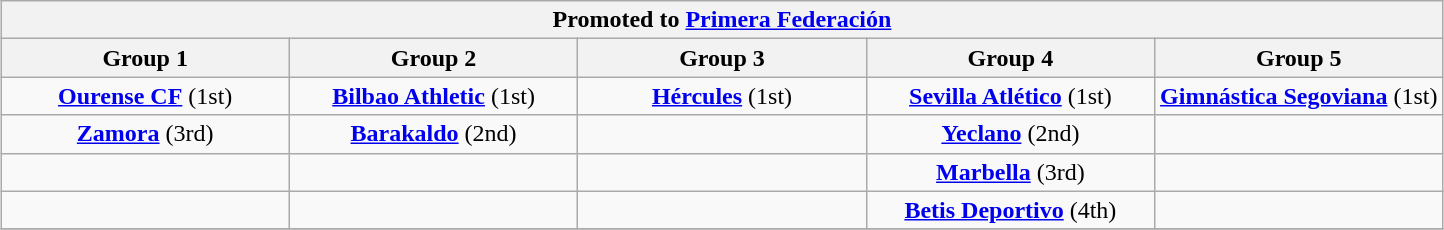<table class="wikitable" style="text-align: center; margin: 0 auto;">
<tr>
<th colspan="5">Promoted to <a href='#'>Primera Federación</a></th>
</tr>
<tr>
<th width=20%>Group 1</th>
<th width=20%>Group 2</th>
<th width=20%>Group 3</th>
<th width=20%>Group 4</th>
<th width=20%>Group 5</th>
</tr>
<tr>
<td><strong><a href='#'>Ourense CF</a></strong> (1st)<br></td>
<td><strong><a href='#'>Bilbao Athletic</a></strong> (1st)<br></td>
<td><strong><a href='#'>Hércules</a></strong> (1st)<br></td>
<td><strong><a href='#'>Sevilla Atlético</a></strong> (1st)<br></td>
<td><strong><a href='#'>Gimnástica Segoviana</a></strong> (1st)<br></td>
</tr>
<tr>
<td><strong><a href='#'>Zamora</a></strong> (3rd)<br></td>
<td><strong><a href='#'>Barakaldo</a></strong> (2nd)<br></td>
<td></td>
<td><strong><a href='#'>Yeclano</a></strong> (2nd) <br></td>
<td></td>
</tr>
<tr>
<td></td>
<td></td>
<td></td>
<td><strong><a href='#'>Marbella</a></strong> (3rd) <br> </td>
<td></td>
</tr>
<tr>
<td></td>
<td></td>
<td></td>
<td><strong><a href='#'>Betis Deportivo</a></strong> (4th) <br> </td>
<td></td>
</tr>
<tr>
</tr>
</table>
